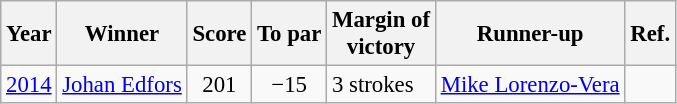<table class=wikitable style="font-size:95%">
<tr>
<th>Year</th>
<th>Winner</th>
<th>Score</th>
<th>To par</th>
<th>Margin of<br>victory</th>
<th>Runner-up</th>
<th>Ref.</th>
</tr>
<tr>
<td><a href='#'>2014</a></td>
<td> <a href='#'>Johan Edfors</a></td>
<td align=center>201</td>
<td align=center>−15</td>
<td>3 strokes</td>
<td> <a href='#'>Mike Lorenzo-Vera</a></td>
<td></td>
</tr>
</table>
